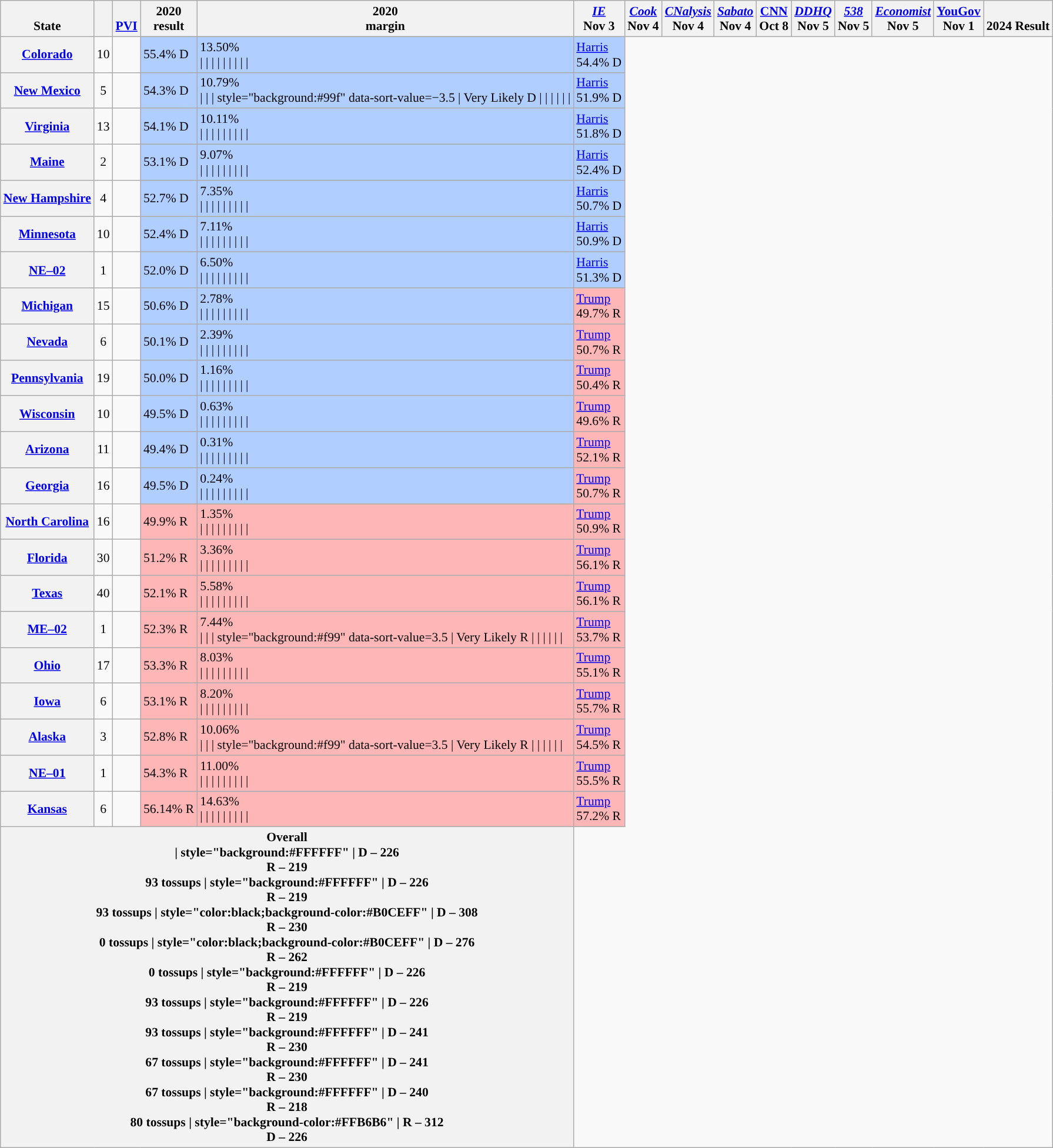<table class="wikitable sortable sticky-header" style="font-size:90%;">
<tr style="vertical-align:bottom">
<th>State</th>
<th></th>
<th><a href='#'>PVI</a><br></th>
<th data-sort-type="number">2020<br>result</th>
<th data-sort-type="number">2020<br>margin<br></th>
<th><em><a href='#'>IE</a></em><br><span>Nov 3</span></th>
<th><em><a href='#'>Cook</a></em><br><span>Nov 4</span></th>
<th><em><a href='#'>CNalysis</a></em><br><span>Nov 4</span></th>
<th><em><a href='#'>Sabato</a></em><br><span>Nov 4</span></th>
<th><a href='#'>CNN</a><br><span>Oct 8</span></th>
<th><em><a href='#'>DDHQ</a></em><br><span>Nov 5</span></th>
<th><em><a href='#'>538</a></em><br><span>Nov 5</span></th>
<th><em><a href='#'>Economist</a></em><br><span>Nov 5</span></th>
<th><a href='#'>YouGov</a><br><span>Nov 1</span></th>
<th>2024 Result</th>
</tr>
<tr>
<th><a href='#'>Colorado</a></th>
<td align=center>10</td>
<td></td>
<td style="color:black;background-color:#B0CEFF" data-sort-value="−55.4">55.4% D</td>
<td style="color:black;background-color:#B0CEFF" data-sort-value="−13.5">13.50%<br>      | 
    | 
| 
  | 
     | 
    | 
     | 
 | 
  | </td>
<td style="color:black;background-color:#B0CEFF" data-sort-value="−54.4"><a href='#'>Harris</a><br>54.4% D</td>
</tr>
<tr>
<th><a href='#'>New Mexico</a></th>
<td align=center>5</td>
<td></td>
<td style="color:black;background-color:#B0CEFF" data-sort-value="−54.3">54.3% D</td>
<td style="color:black;background-color:#B0CEFF" data-sort-value="−10.79">10.79%<br>      | 
    | 
| style="background:#99f" data-sort-value=−3.5 | Very Likely D
  | 
     | 
    | 
     | 
 | 
  | </td>
<td style="color:black;background-color:#B0CEFF" data-sort-value="−51.9"><a href='#'>Harris</a><br>51.9% D</td>
</tr>
<tr>
<th><a href='#'>Virginia</a></th>
<td align=center>13</td>
<td></td>
<td style="color:black;background-color:#B0CEFF" data-sort-value="−54.1">54.1% D</td>
<td style="color:black;background-color:#B0CEFF" data-sort-value="−10.11">10.11%<br>      | 
    | 
| 
  | 
     | 
    | 
     | 
 | 
  | </td>
<td style="color:black;background-color:#B0CEFF" data-sort-value="−51.8"><a href='#'>Harris</a><br>51.8% D</td>
</tr>
<tr>
<th><a href='#'>Maine</a></th>
<td align=center>2</td>
<td></td>
<td style="color:black;background-color:#B0CEFF" data-sort-value="−53.1">53.1% D</td>
<td style="color:black;background-color:#B0CEFF" data-sort-value="−9.07">9.07%<br>      | 
    | 
| 
  | 
     | 
    | 
     | 
 | 
  | </td>
<td style="color:black;background-color:#B0CEFF" data-sort-value="−52.4"><a href='#'>Harris</a><br>52.4% D</td>
</tr>
<tr>
<th nowrap><a href='#'>New Hampshire</a></th>
<td align=center>4</td>
<td></td>
<td style="color:black;background-color:#B0CEFF" data-sort-value="−52.7">52.7% D</td>
<td style="color:black;background-color:#B0CEFF" data-sort-value="−7.35">7.35%<br>      | 
    | 
| 
  | 
     | 
    | 
     | 
 | 
  | </td>
<td style="color:black;background-color:#B0CEFF" data-sort-value="−50.7"><a href='#'>Harris</a><br>50.7% D</td>
</tr>
<tr>
<th><a href='#'>Minnesota</a></th>
<td align=center>10</td>
<td></td>
<td style="color:black;background-color:#B0CEFF" data-sort-value="−52.4">52.4% D</td>
<td style="color:black;background-color:#B0CEFF" data-sort-value="−7.11">7.11%<br>      | 
    | 
| 
  | 
     | 
    | 
     | 
 | 
  | </td>
<td style="color:black;background-color:#B0CEFF" data-sort-value="−50.9"><a href='#'>Harris</a><br>50.9% D</td>
</tr>
<tr>
<th><a href='#'>NE–02</a></th>
<td align=center>1</td>
<td></td>
<td style="color:black;background-color:#B0CEFF" data-sort-value="−52.0"><span>52.0% D</span></td>
<td style="color:black;background-color:#B0CEFF" data-sort-value="−6.50">6.50%<br>      | 
    | 
| 
  | 
     | 
    | 
     | 
 | 
  | </td>
<td style="color:black;background-color:#B0CEFF" data-sort-value="−51.3"><a href='#'>Harris</a><br>51.3% D</td>
</tr>
<tr>
<th><a href='#'>Michigan</a></th>
<td align=center>15</td>
<td></td>
<td style="color:black;background-color:#B0CEFF" data-sort-value="−50.6">50.6% D</td>
<td style="color:black;background-color:#B0CEFF" data-sort-value="−2.78">2.78%<br>      | 
    | 
| 
  | 
     | 
    | 
     | 
 | 
  | </td>
<td style="background-color:#FFB6B6" data-sort-value="49.7"><a href='#'>Trump</a><br>49.7% R </td>
</tr>
<tr>
<th><a href='#'>Nevada</a></th>
<td align=center>6</td>
<td></td>
<td style="color:black;background-color:#B0CEFF" data-sort-value="−50.1">50.1% D</td>
<td style="color:black;background-color:#B0CEFF" data-sort-value="−2.39">2.39%<br>      | 
    | 
| 
  | 
     | 
    | 
     | 
 | 
  | </td>
<td style="background-color:#FFB6B6" data-sort-value="50.7"><a href='#'>Trump</a><br>50.7% R </td>
</tr>
<tr>
<th><a href='#'>Pennsylvania</a></th>
<td align=center>19</td>
<td></td>
<td style="color:black;background-color:#B0CEFF" data-sort-value="−50.0">50.0% D</td>
<td style="color:black;background-color:#B0CEFF" data-sort-value="−1.16">1.16%<br>      | 
    | 
| 
  | 
     | 
    | 
     | 
 | 
  | </td>
<td style="background-color:#FFB6B6" data-sort-value="50.4"><a href='#'>Trump</a><br>50.4% R </td>
</tr>
<tr>
<th><a href='#'>Wisconsin</a></th>
<td align=center>10</td>
<td></td>
<td style="color:black;background-color:#B0CEFF" data-sort-value="−49.5">49.5% D</td>
<td style="color:black;background-color:#B0CEFF" data-sort-value="−0.63">0.63%<br>      | 
    | 
| 
  | 
     | 
    | 
     | 
 | 
  | </td>
<td style="background-color:#FFB6B6" data-sort-value="49.6"><a href='#'>Trump</a><br>49.6% R </td>
</tr>
<tr>
<th><a href='#'>Arizona</a></th>
<td align=center>11</td>
<td></td>
<td style="color:black;background-color:#B0CEFF" data-sort-value="−49.4">49.4% D</td>
<td style="color:black;background-color:#B0CEFF" data-sort-value="−0.31">0.31%<br>      | 
    | 
| 
  | 
     | 
    | 
     | 
 | 
  | </td>
<td style="background-color:#FFB6B6" data-sort-value="52.1"><a href='#'>Trump</a><br>52.1% R </td>
</tr>
<tr>
<th><a href='#'>Georgia</a></th>
<td align=center>16</td>
<td></td>
<td style="color:black;background-color:#B0CEFF" data-sort-value="−49.5">49.5% D</td>
<td style="color:black;background-color:#B0CEFF" data-sort-value="−0.24">0.24%<br>      | 
    | 
| 
  | 
     | 
    | 
     | 
 | 
  | </td>
<td style="background-color:#FFB6B6" data-sort-value="50.7"><a href='#'>Trump</a><br>50.7% R </td>
</tr>
<tr>
<th><a href='#'>North Carolina</a></th>
<td align=center>16</td>
<td></td>
<td style="background-color:#FFB6B6" data-sort-value="49.9">49.9% R</td>
<td style="background-color:#FFB6B6" data-sort-value="1.35%">1.35%<br>      | 
    | 
| 
  | 
     | 
    | 
     | 
 | 
  | </td>
<td style="background-color:#FFB6B6" data-sort-value="50.9"><a href='#'>Trump</a><br>50.9% R</td>
</tr>
<tr>
<th><a href='#'>Florida</a></th>
<td align=center>30</td>
<td></td>
<td style="background-color:#FFB6B6" data-sort-value="51.2">51.2% R</td>
<td style="background-color:#FFB6B6" data-sort-value="3.36">3.36%<br>      | 
    | 
| 
  | 
     | 
    | 
     | 
 | 
  | </td>
<td style="background-color:#FFB6B6" data-sort-value="56.1"><a href='#'>Trump</a><br>56.1% R</td>
</tr>
<tr>
<th><a href='#'>Texas</a></th>
<td align=center>40</td>
<td></td>
<td style="background-color:#FFB6B6" data-sort-value="52.1">52.1% R</td>
<td style="background-color:#FFB6B6" data-sort-value="5.58">5.58%<br>      | 
    | 
| 
  | 
     | 
    | 
     | 
 | 
  | </td>
<td style="background-color:#FFB6B6" data-sort-value="56.1"><a href='#'>Trump</a><br>56.1% R</td>
</tr>
<tr>
<th><a href='#'>ME–02</a></th>
<td align=center>1</td>
<td></td>
<td style="background-color:#FFB6B6" data-sort-value="52.3">52.3% R</td>
<td style="background-color:#FFB6B6" data-sort-value="7.44">7.44%<br>      | 
    | 
| style="background:#f99" data-sort-value=3.5 | Very Likely R
  | 
     | 
    | 
     | 
 | 
  | </td>
<td style="background-color:#FFB6B6" data-sort-value="53.7"><a href='#'>Trump</a><br>53.7% R</td>
</tr>
<tr>
<th><a href='#'>Ohio</a></th>
<td align=center>17</td>
<td></td>
<td style="background-color:#FFB6B6" data-sort-value="53.3">53.3% R</td>
<td style="background-color:#FFB6B6" data-sort-value="8.03">8.03%<br>      | 
    | 
| 
  | 
     | 
    | 
     | 
 | 
  | </td>
<td style="background-color:#FFB6B6" data-sort-value="55.1"><a href='#'>Trump</a><br>55.1% R</td>
</tr>
<tr>
<th><a href='#'>Iowa</a></th>
<td align=center>6</td>
<td></td>
<td style="background-color:#FFB6B6" data-sort-value="53.1">53.1% R</td>
<td style="background-color:#FFB6B6" data-sort-value="8.20">8.20%<br>      | 
    | 
| 
  | 
     | 
    | 
     | 
 | 
  | </td>
<td style="background-color:#FFB6B6" data-sort-value="55.7"><a href='#'>Trump</a><br>55.7% R</td>
</tr>
<tr>
<th><a href='#'>Alaska</a></th>
<td align=center>3</td>
<td></td>
<td style="background-color:#FFB6B6" data-sort-value="52.8">52.8% R</td>
<td style="background-color:#FFB6B6" data-sort-value="10.06">10.06%<br>      | 
    | 
| style="background:#f99" data-sort-value=3.5 | Very Likely R
  | 
     | 
    | 
     | 
 | 
  |</td>
<td style="background-color:#FFB6B6" data-sort-value="54.5"><a href='#'>Trump</a><br>54.5% R</td>
</tr>
<tr>
<th><a href='#'>NE–01</a></th>
<td align=center>1</td>
<td></td>
<td style="background-color:#FFB6B6" data-sort-value="54.3"><span>54.3% R</span></td>
<td style="background-color:#FFB6B6" data-sort-value="11.00">11.00%<br>      | 
    | 
| 
  | 
     | 
    | 
     | 
 | 
  | </td>
<td style="background-color:#FFB6B6" data-sort-value="55.5"><a href='#'>Trump</a><br>55.5% R</td>
</tr>
<tr>
<th><a href='#'>Kansas</a></th>
<td align=center>6</td>
<td></td>
<td style="background-color:#FFB6B6" data-sort-value="55.4">56.14% R</td>
<td style="background-color:#FFB6B6" data-sort-value="13.5">14.63%<br>      | 
    | 
| 
  | 
     | 
    | 
     | 
 | 
  | </td>
<td style="background-color:#FFB6B6" data-sort-value="57.2"><a href='#'>Trump</a><br>57.2% R</td>
</tr>
<tr class="sortbottom">
<th colspan=5>Overall<br>      | style="background:#FFFFFF" | D – 226<br>R – 219<br>93 tossups
    | style="background:#FFFFFF" | D – 226<br>R – 219<br>93 tossups
| style="color:black;background-color:#B0CEFF" | D – 308<br>R – 230<br>0 tossups
  | style="color:black;background-color:#B0CEFF" | D – 276<br>R – 262<br>0 tossups
     | style="background:#FFFFFF" | D – 226<br>R – 219<br>93 tossups
    | style="background:#FFFFFF" | D – 226<br>R – 219<br>93 tossups
     | style="background:#FFFFFF" | D – 241<br>R – 230<br>67 tossups
 | style="background:#FFFFFF" | D – 241<br>R – 230<br>67 tossups
  | style="background:#FFFFFF" | D – 240<br>R – 218<br>80 tossups
 | style="background-color:#FFB6B6" | R – 312<br>D – 226</th>
</tr>
</table>
